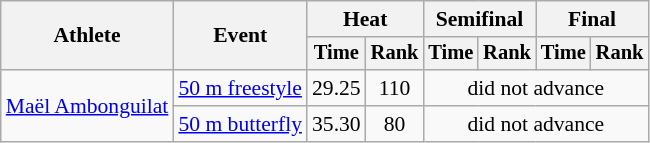<table class=wikitable style="font-size:90%">
<tr>
<th rowspan="2">Athlete</th>
<th rowspan="2">Event</th>
<th colspan="2">Heat</th>
<th colspan="2">Semifinal</th>
<th colspan="2">Final</th>
</tr>
<tr style="font-size:95%">
<th>Time</th>
<th>Rank</th>
<th>Time</th>
<th>Rank</th>
<th>Time</th>
<th>Rank</th>
</tr>
<tr align=center>
<td align=left rowspan=2><a href='#'>Maël Ambonguilat</a></td>
<td align=left><a href='#'>50 m freestyle</a></td>
<td>29.25</td>
<td>110</td>
<td colspan=4>did not advance</td>
</tr>
<tr align=center>
<td align=left><a href='#'>50 m butterfly</a></td>
<td>35.30</td>
<td>80</td>
<td colspan=4>did not advance</td>
</tr>
</table>
